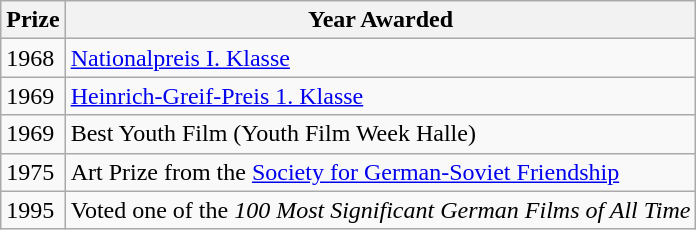<table class="wikitable">
<tr>
<th>Prize</th>
<th>Year Awarded</th>
</tr>
<tr>
<td>1968</td>
<td><a href='#'>Nationalpreis I. Klasse</a></td>
</tr>
<tr>
<td>1969</td>
<td><a href='#'>Heinrich-Greif-Preis 1. Klasse</a></td>
</tr>
<tr>
<td>1969</td>
<td>Best Youth Film (Youth Film Week Halle)</td>
</tr>
<tr>
<td>1975</td>
<td>Art Prize from the <a href='#'>Society for German-Soviet Friendship</a></td>
</tr>
<tr>
<td>1995</td>
<td>Voted one of the <em>100 Most Significant German Films of All Time</em></td>
</tr>
</table>
